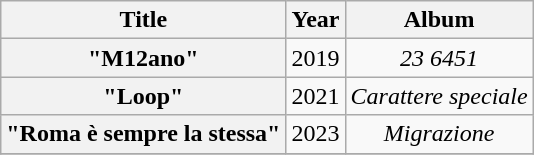<table class="wikitable plainrowheaders" style="text-align:center;">
<tr>
<th>Title</th>
<th>Year</th>
<th>Album</th>
</tr>
<tr>
<th scope="row">"M12ano"<br></th>
<td>2019</td>
<td><em>23 6451</em></td>
</tr>
<tr>
<th scope="row">"Loop"<br></th>
<td>2021</td>
<td><em>Carattere speciale</em></td>
</tr>
<tr>
<th scope="row">"Roma è sempre la stessa"<br></th>
<td>2023</td>
<td><em>Migrazione </em></td>
</tr>
<tr>
</tr>
</table>
